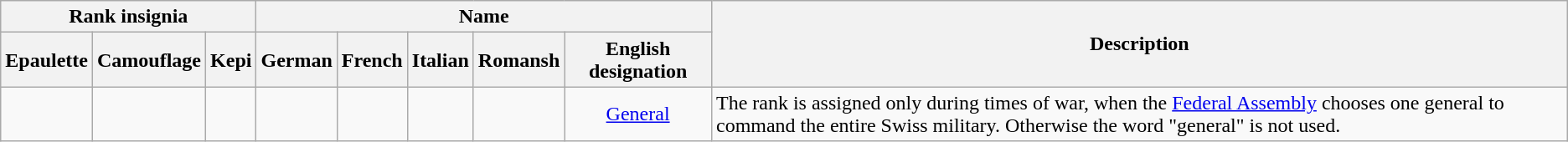<table class="wikitable" style="text-align:center;">
<tr>
<th colspan=3>Rank insignia</th>
<th colspan=5>Name</th>
<th rowspan=2>Description</th>
</tr>
<tr>
<th>Epaulette</th>
<th>Camouflage</th>
<th>Kepi<br></th>
<th>German</th>
<th>French</th>
<th>Italian</th>
<th>Romansh<br></th>
<th>English designation</th>
</tr>
<tr>
<td></td>
<td></td>
<td></td>
<td><br></td>
<td></td>
<td></td>
<td></td>
<td><a href='#'>General</a></td>
<td style="text-align:left;">The rank is assigned only during times of war, when the <a href='#'>Federal Assembly</a> chooses one general to command the entire Swiss military. Otherwise the word "general" is not used.</td>
</tr>
</table>
